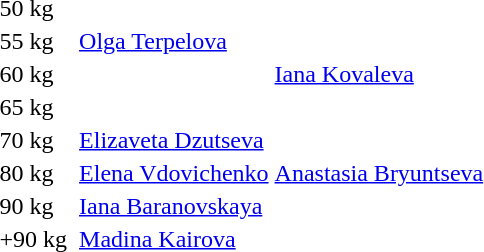<table>
<tr>
<td>50 kg</td>
<td></td>
<td></td>
<td></td>
</tr>
<tr>
<td>55 kg</td>
<td></td>
<td><a href='#'>Olga Terpelova</a><br></td>
<td></td>
</tr>
<tr>
<td>60 kg</td>
<td></td>
<td></td>
<td><a href='#'>Iana Kovaleva</a><br></td>
</tr>
<tr>
<td>65 kg</td>
<td></td>
<td></td>
<td></td>
</tr>
<tr>
<td>70 kg</td>
<td></td>
<td><a href='#'>Elizaveta Dzutseva</a><br></td>
<td></td>
</tr>
<tr>
<td>80 kg</td>
<td></td>
<td><a href='#'>Elena Vdovichenko</a><br></td>
<td><a href='#'>Anastasia Bryuntseva</a><br></td>
</tr>
<tr>
<td>90 kg</td>
<td></td>
<td><a href='#'>Iana Baranovskaya</a><br></td>
<td></td>
</tr>
<tr>
<td>+90 kg</td>
<td></td>
<td><a href='#'>Madina Kairova</a><br></td>
<td></td>
</tr>
</table>
